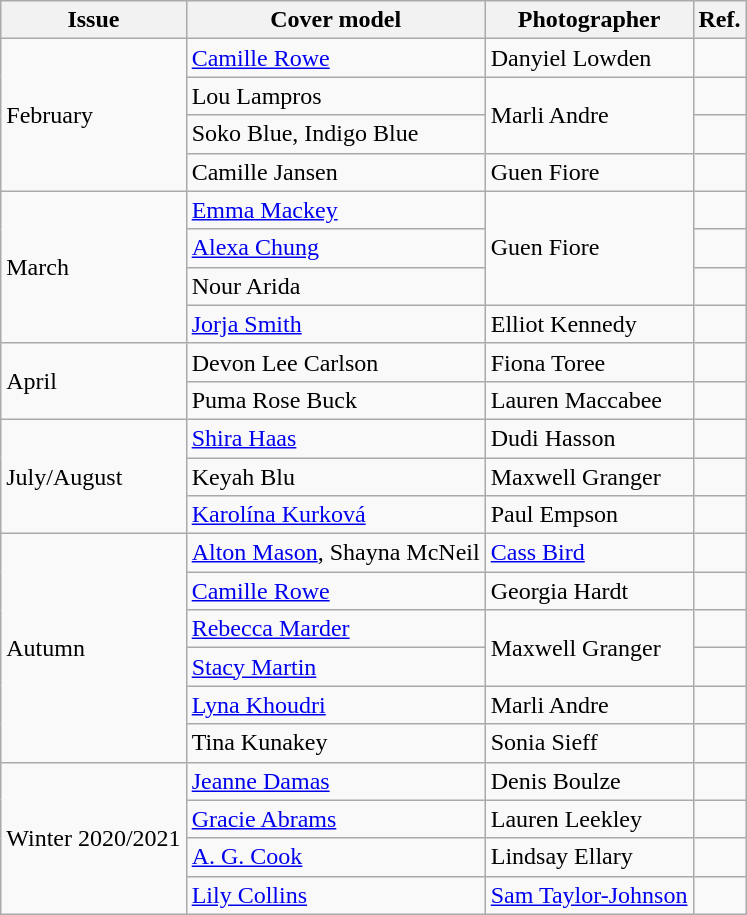<table class="wikitable">
<tr>
<th>Issue</th>
<th>Cover model</th>
<th>Photographer</th>
<th>Ref.</th>
</tr>
<tr>
<td rowspan="4">February</td>
<td><a href='#'>Camille Rowe</a></td>
<td>Danyiel Lowden</td>
<td></td>
</tr>
<tr>
<td>Lou Lampros</td>
<td rowspan="2">Marli Andre</td>
<td></td>
</tr>
<tr>
<td>Soko Blue, Indigo Blue</td>
<td></td>
</tr>
<tr>
<td>Camille Jansen</td>
<td>Guen Fiore</td>
<td></td>
</tr>
<tr>
<td rowspan="4">March</td>
<td><a href='#'>Emma Mackey</a></td>
<td rowspan="3">Guen Fiore</td>
<td></td>
</tr>
<tr>
<td><a href='#'>Alexa Chung</a></td>
<td></td>
</tr>
<tr>
<td>Nour Arida</td>
<td></td>
</tr>
<tr>
<td><a href='#'>Jorja Smith</a></td>
<td>Elliot Kennedy</td>
<td></td>
</tr>
<tr>
<td rowspan="2">April</td>
<td>Devon Lee Carlson</td>
<td>Fiona Toree</td>
<td></td>
</tr>
<tr>
<td>Puma Rose Buck</td>
<td>Lauren Maccabee</td>
<td></td>
</tr>
<tr>
<td rowspan="3">July/August</td>
<td><a href='#'>Shira Haas</a></td>
<td>Dudi Hasson</td>
<td></td>
</tr>
<tr>
<td>Keyah Blu</td>
<td>Maxwell Granger</td>
<td></td>
</tr>
<tr>
<td><a href='#'>Karolína Kurková</a></td>
<td>Paul Empson</td>
<td></td>
</tr>
<tr>
<td rowspan="6">Autumn</td>
<td><a href='#'>Alton Mason</a>, Shayna McNeil</td>
<td><a href='#'>Cass Bird</a></td>
<td></td>
</tr>
<tr>
<td><a href='#'>Camille Rowe</a></td>
<td>Georgia Hardt</td>
<td></td>
</tr>
<tr>
<td><a href='#'>Rebecca Marder</a></td>
<td rowspan="2">Maxwell Granger</td>
<td></td>
</tr>
<tr>
<td><a href='#'>Stacy Martin</a></td>
<td></td>
</tr>
<tr>
<td><a href='#'>Lyna Khoudri</a></td>
<td>Marli Andre</td>
<td></td>
</tr>
<tr>
<td>Tina Kunakey</td>
<td>Sonia Sieff</td>
<td></td>
</tr>
<tr>
<td rowspan="4">Winter 2020/2021</td>
<td><a href='#'>Jeanne Damas</a></td>
<td>Denis Boulze</td>
<td></td>
</tr>
<tr>
<td><a href='#'>Gracie Abrams</a></td>
<td>Lauren Leekley</td>
<td></td>
</tr>
<tr>
<td><a href='#'>A. G. Cook</a></td>
<td>Lindsay Ellary</td>
<td></td>
</tr>
<tr>
<td><a href='#'>Lily Collins</a></td>
<td><a href='#'>Sam Taylor-Johnson</a></td>
<td></td>
</tr>
</table>
